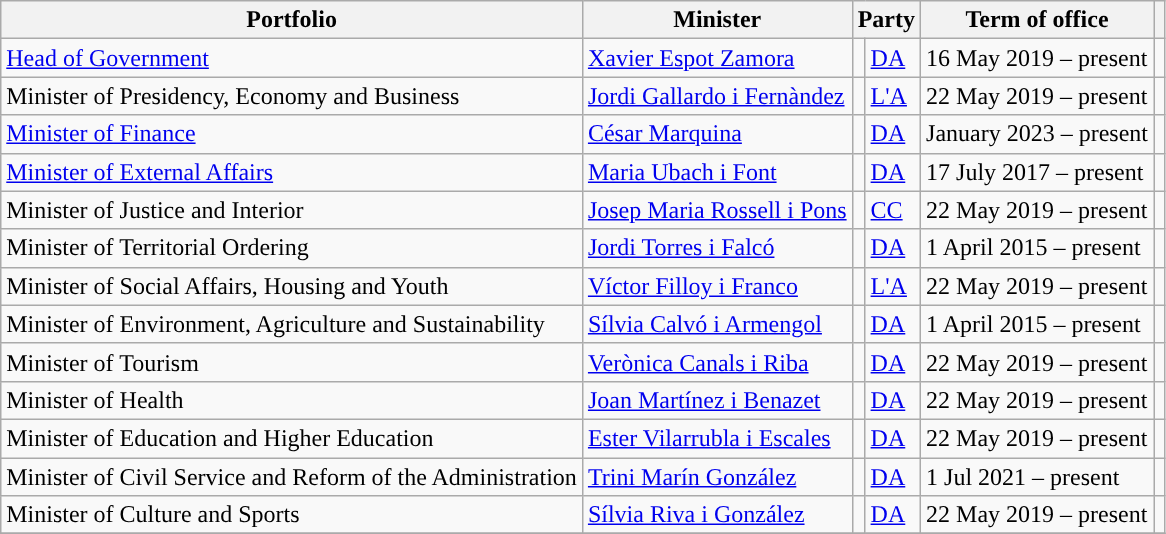<table class="wikitable">
<tr>
<th colspan="1" rowspan="1">Portfolio</th>
<th colspan="1" rowspan="1">Minister</th>
<th colspan="2" rowspan="1">Party</th>
<th colspan="1" rowspan="1">Term of office</th>
<th></th>
</tr>
<tr>
<td><a href='#'>Head of Government</a></td>
<td><a href='#'>Xavier Espot Zamora</a></td>
<td rowspan="1"></td>
<td><a href='#'>DA</a></td>
<td>16 May 2019 – present</td>
<td></td>
</tr>
<tr>
<td>Minister of Presidency, Economy and Business</td>
<td><a href='#'>Jordi Gallardo i Fernàndez</a></td>
<td rowspan="1"></td>
<td><a href='#'>L'A</a></td>
<td>22 May 2019 – present</td>
<td></td>
</tr>
<tr>
<td><a href='#'>Minister of Finance</a></td>
<td><a href='#'>César Marquina</a></td>
<td rowspan="1"></td>
<td><a href='#'>DA</a></td>
<td>January 2023 – present</td>
<td></td>
</tr>
<tr>
<td><a href='#'>Minister of External Affairs</a></td>
<td><a href='#'>Maria Ubach i Font</a></td>
<td rowspan="1"></td>
<td><a href='#'>DA</a></td>
<td>17 July 2017 – present</td>
<td></td>
</tr>
<tr>
<td>Minister of Justice and Interior</td>
<td><a href='#'>Josep Maria Rossell i Pons</a></td>
<td rowspan="1"></td>
<td><a href='#'>CC</a></td>
<td>22 May 2019 – present</td>
<td></td>
</tr>
<tr>
<td>Minister of Territorial Ordering</td>
<td><a href='#'>Jordi Torres i Falcó</a></td>
<td rowspan="1"></td>
<td><a href='#'>DA</a></td>
<td>1 April 2015 – present</td>
<td></td>
</tr>
<tr>
<td>Minister of Social Affairs, Housing and Youth</td>
<td><a href='#'>Víctor Filloy i Franco</a></td>
<td rowspan="1"></td>
<td><a href='#'>L'A</a></td>
<td>22 May 2019 – present</td>
<td></td>
</tr>
<tr>
<td>Minister of Environment, Agriculture and Sustainability</td>
<td><a href='#'>Sílvia Calvó i Armengol</a></td>
<td rowspan="1"></td>
<td><a href='#'>DA</a></td>
<td>1 April 2015 – present</td>
<td></td>
</tr>
<tr>
<td>Minister of Tourism</td>
<td><a href='#'>Verònica Canals i Riba</a></td>
<td rowspan="1"></td>
<td><a href='#'>DA</a></td>
<td>22 May 2019 – present</td>
<td></td>
</tr>
<tr>
<td>Minister of Health</td>
<td><a href='#'>Joan Martínez i Benazet</a></td>
<td rowspan="1"></td>
<td><a href='#'>DA</a></td>
<td>22 May 2019 – present</td>
<td></td>
</tr>
<tr>
<td>Minister of Education and Higher Education</td>
<td><a href='#'>Ester Vilarrubla i Escales</a></td>
<td rowspan="1"></td>
<td><a href='#'>DA</a></td>
<td>22 May 2019 – present</td>
<td></td>
</tr>
<tr>
<td>Minister of Civil Service and Reform of the Administration</td>
<td><a href='#'>Trini Marín González</a></td>
<td rowspan="1"></td>
<td><a href='#'>DA</a></td>
<td>1 Jul 2021 – present</td>
<td></td>
</tr>
<tr>
<td>Minister of Culture and Sports</td>
<td><a href='#'>Sílvia Riva i González</a></td>
<td rowspan="1"></td>
<td><a href='#'>DA</a></td>
<td>22 May 2019 – present</td>
<td></td>
</tr>
<tr>
</tr>
</table>
